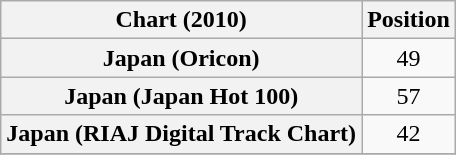<table class="wikitable sortable plainrowheaders" style="text-align:center;">
<tr>
<th>Chart (2010)</th>
<th>Position</th>
</tr>
<tr>
<th scope="row">Japan (Oricon)</th>
<td>49</td>
</tr>
<tr>
<th scope="row">Japan (Japan Hot 100)</th>
<td>57</td>
</tr>
<tr>
<th scope="row">Japan (RIAJ Digital Track Chart)</th>
<td>42</td>
</tr>
<tr>
</tr>
</table>
